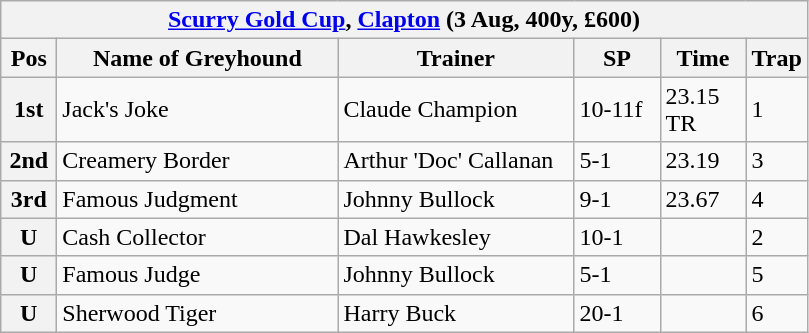<table class="wikitable">
<tr>
<th colspan="6"><a href='#'>Scurry Gold Cup</a>, <a href='#'>Clapton</a> (3 Aug, 400y, £600)</th>
</tr>
<tr>
<th width=30>Pos</th>
<th width=180>Name of Greyhound</th>
<th width=150>Trainer</th>
<th width=50>SP</th>
<th width=50>Time</th>
<th width=30>Trap</th>
</tr>
<tr>
<th>1st</th>
<td>Jack's Joke</td>
<td>Claude Champion</td>
<td>10-11f</td>
<td>23.15 TR</td>
<td>1</td>
</tr>
<tr>
<th>2nd</th>
<td>Creamery Border</td>
<td>Arthur 'Doc' Callanan</td>
<td>5-1</td>
<td>23.19</td>
<td>3</td>
</tr>
<tr>
<th>3rd</th>
<td>Famous Judgment</td>
<td>Johnny Bullock</td>
<td>9-1</td>
<td>23.67</td>
<td>4</td>
</tr>
<tr>
<th>U</th>
<td>Cash Collector</td>
<td>Dal Hawkesley</td>
<td>10-1</td>
<td></td>
<td>2</td>
</tr>
<tr>
<th>U</th>
<td>Famous Judge</td>
<td>Johnny Bullock</td>
<td>5-1</td>
<td></td>
<td>5</td>
</tr>
<tr>
<th>U</th>
<td>Sherwood Tiger</td>
<td>Harry Buck</td>
<td>20-1</td>
<td></td>
<td>6</td>
</tr>
</table>
